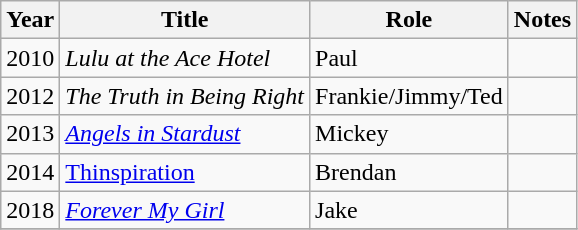<table class="wikitable sortable">
<tr>
<th>Year</th>
<th>Title</th>
<th>Role</th>
<th class="unsortable">Notes</th>
</tr>
<tr>
<td>2010</td>
<td><em>Lulu at the Ace Hotel</em></td>
<td>Paul</td>
<td></td>
</tr>
<tr>
<td>2012</td>
<td><em>The Truth in Being Right</em></td>
<td>Frankie/Jimmy/Ted</td>
<td></td>
</tr>
<tr>
<td>2013</td>
<td><em><a href='#'>Angels in Stardust</a></em></td>
<td>Mickey</td>
<td></td>
</tr>
<tr>
<td>2014</td>
<td><a href='#'>Thinspiration</a></td>
<td>Brendan</td>
<td></td>
</tr>
<tr>
<td>2018</td>
<td><em><a href='#'>Forever My Girl</a></em></td>
<td>Jake</td>
<td></td>
</tr>
<tr>
</tr>
</table>
